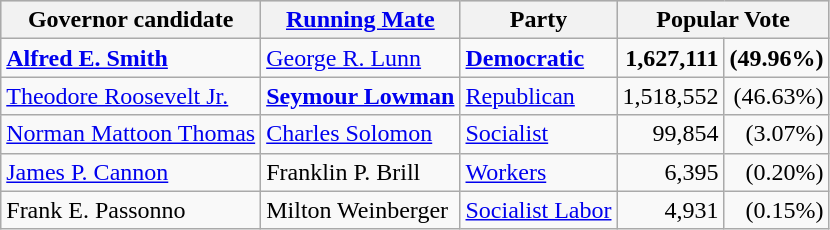<table class=wikitable>
<tr style="background:lightgrey">
<th>Governor candidate</th>
<th><a href='#'>Running Mate</a></th>
<th>Party</th>
<th colspan="2">Popular Vote</th>
</tr>
<tr>
<td><strong><a href='#'>Alfred E. Smith</a></strong></td>
<td><a href='#'>George R. Lunn</a></td>
<td><strong><a href='#'>Democratic</a></strong></td>
<td style="text-align:right"><strong>1,627,111</strong></td>
<td style="text-align:right"><strong>(49.96%)</strong></td>
</tr>
<tr>
<td><a href='#'>Theodore Roosevelt Jr.</a></td>
<td><strong><a href='#'>Seymour Lowman</a></strong></td>
<td><a href='#'>Republican</a></td>
<td style="text-align:right">1,518,552</td>
<td style="text-align:right">(46.63%)</td>
</tr>
<tr>
<td><a href='#'>Norman Mattoon Thomas</a></td>
<td><a href='#'>Charles Solomon</a></td>
<td><a href='#'>Socialist</a></td>
<td style="text-align:right">99,854</td>
<td style="text-align:right">(3.07%)</td>
</tr>
<tr>
<td><a href='#'>James P. Cannon</a></td>
<td>Franklin P. Brill</td>
<td><a href='#'>Workers</a></td>
<td style="text-align:right">6,395</td>
<td style="text-align:right">(0.20%)</td>
</tr>
<tr>
<td>Frank E. Passonno</td>
<td>Milton Weinberger</td>
<td><a href='#'>Socialist Labor</a></td>
<td style="text-align:right">4,931</td>
<td style="text-align:right">(0.15%)</td>
</tr>
</table>
